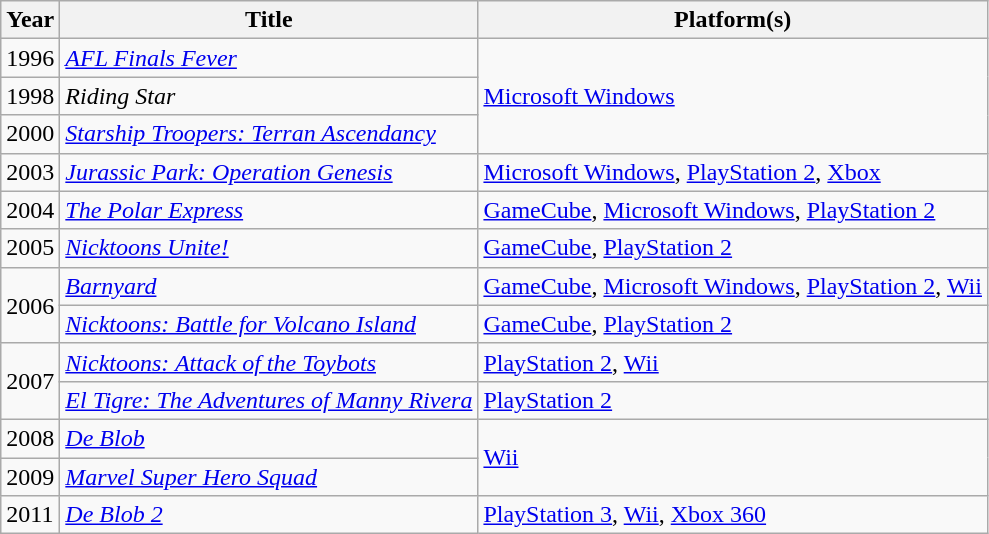<table class="wikitable sortable">
<tr>
<th>Year</th>
<th>Title</th>
<th>Platform(s)</th>
</tr>
<tr>
<td>1996</td>
<td><em><a href='#'>AFL Finals Fever</a></em></td>
<td rowspan="3"><a href='#'>Microsoft Windows</a></td>
</tr>
<tr>
<td>1998</td>
<td><em>Riding Star</em></td>
</tr>
<tr>
<td>2000</td>
<td><em><a href='#'>Starship Troopers: Terran Ascendancy</a></em></td>
</tr>
<tr>
<td>2003</td>
<td><em><a href='#'>Jurassic Park: Operation Genesis</a></em></td>
<td><a href='#'>Microsoft Windows</a>, <a href='#'>PlayStation 2</a>, <a href='#'>Xbox</a></td>
</tr>
<tr>
<td>2004</td>
<td><em><a href='#'>The Polar Express</a></em></td>
<td><a href='#'>GameCube</a>, <a href='#'>Microsoft Windows</a>, <a href='#'>PlayStation 2</a></td>
</tr>
<tr>
<td>2005</td>
<td><em><a href='#'>Nicktoons Unite!</a></em></td>
<td><a href='#'>GameCube</a>, <a href='#'>PlayStation 2</a></td>
</tr>
<tr>
<td rowspan="2">2006</td>
<td><em><a href='#'>Barnyard</a></em></td>
<td><a href='#'>GameCube</a>, <a href='#'>Microsoft Windows</a>, <a href='#'>PlayStation 2</a>, <a href='#'>Wii</a></td>
</tr>
<tr>
<td><em><a href='#'>Nicktoons: Battle for Volcano Island</a></em></td>
<td><a href='#'>GameCube</a>, <a href='#'>PlayStation 2</a></td>
</tr>
<tr>
<td rowspan="2">2007</td>
<td><em><a href='#'>Nicktoons: Attack of the Toybots</a></em></td>
<td><a href='#'>PlayStation 2</a>, <a href='#'>Wii</a></td>
</tr>
<tr>
<td><em><a href='#'>El Tigre: The Adventures of Manny Rivera</a></em></td>
<td><a href='#'>PlayStation 2</a></td>
</tr>
<tr>
<td>2008</td>
<td><em><a href='#'>De Blob</a></em></td>
<td rowspan="2"><a href='#'>Wii</a></td>
</tr>
<tr>
<td>2009</td>
<td><em><a href='#'>Marvel Super Hero Squad</a></em></td>
</tr>
<tr>
<td>2011</td>
<td><em><a href='#'>De Blob 2</a></em></td>
<td><a href='#'>PlayStation 3</a>, <a href='#'>Wii</a>, <a href='#'>Xbox 360</a></td>
</tr>
</table>
